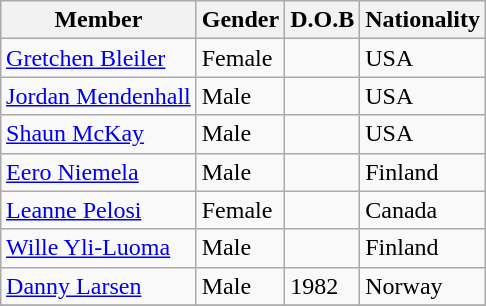<table class="wikitable" style="margin: 1em auto 1em auto">
<tr>
<th>Member</th>
<th>Gender</th>
<th>D.O.B</th>
<th>Nationality</th>
</tr>
<tr>
<td><a href='#'>Gretchen Bleiler</a></td>
<td>Female</td>
<td></td>
<td>USA</td>
</tr>
<tr>
<td><a href='#'>Jordan Mendenhall</a></td>
<td>Male</td>
<td></td>
<td>USA</td>
</tr>
<tr>
<td><a href='#'>Shaun McKay</a></td>
<td>Male</td>
<td></td>
<td>USA</td>
</tr>
<tr>
<td><a href='#'>Eero Niemela</a></td>
<td>Male</td>
<td></td>
<td>Finland</td>
</tr>
<tr>
<td><a href='#'>Leanne Pelosi</a></td>
<td>Female</td>
<td></td>
<td>Canada</td>
</tr>
<tr>
<td><a href='#'>Wille Yli-Luoma</a></td>
<td>Male</td>
<td></td>
<td>Finland</td>
</tr>
<tr>
<td><a href='#'>Danny Larsen</a></td>
<td>Male</td>
<td>1982</td>
<td>Norway</td>
</tr>
<tr>
</tr>
</table>
